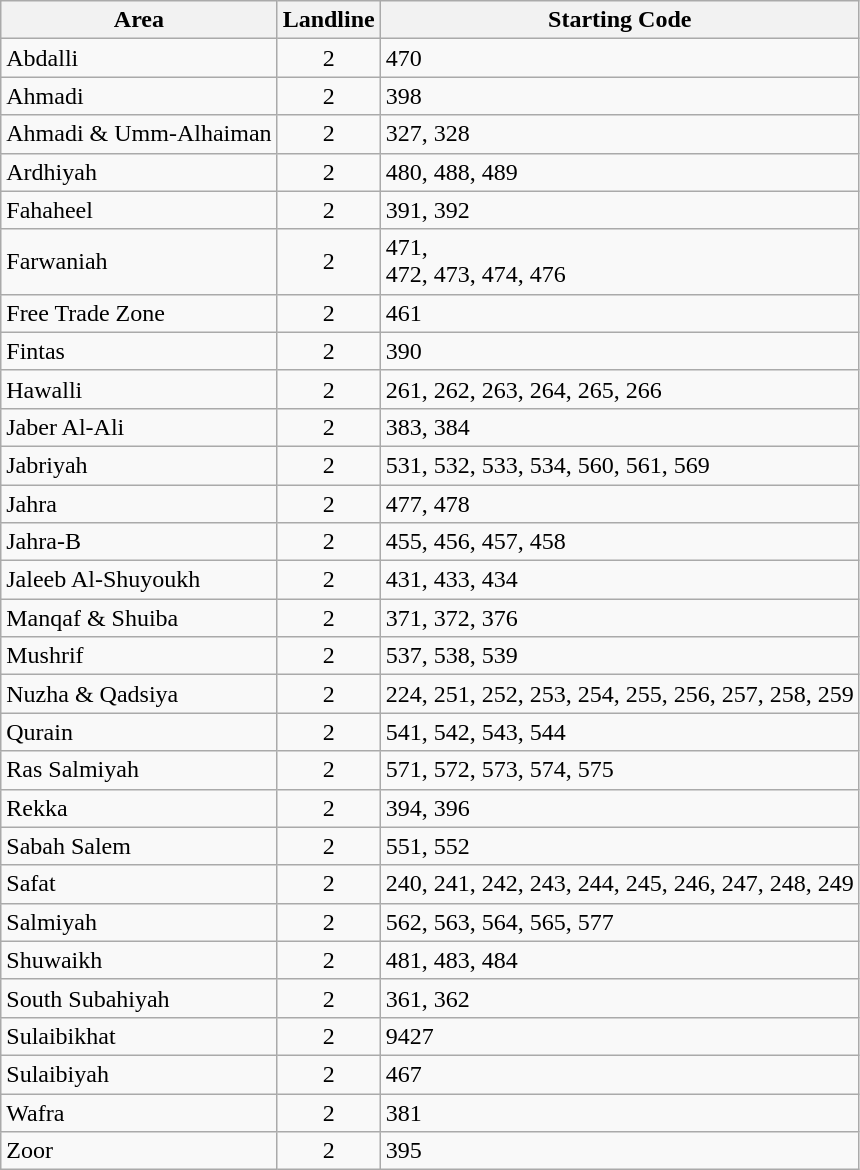<table class="wikitable">
<tr>
<th>Area</th>
<th>Landline</th>
<th>Starting Code</th>
</tr>
<tr>
<td>Abdalli</td>
<td style="text-align:center">2</td>
<td>470</td>
</tr>
<tr>
<td>Ahmadi</td>
<td style="text-align:center">2</td>
<td>398</td>
</tr>
<tr>
<td>Ahmadi & Umm-Alhaiman</td>
<td style="text-align:center">2</td>
<td>327, 328</td>
</tr>
<tr>
<td>Ardhiyah</td>
<td style="text-align:center">2</td>
<td>480, 488, 489</td>
</tr>
<tr>
<td>Fahaheel</td>
<td style="text-align:center">2</td>
<td>391, 392</td>
</tr>
<tr>
<td>Farwaniah</td>
<td style="text-align:center">2</td>
<td>471,<br>472, 473, 474, 476</td>
</tr>
<tr>
<td>Free Trade Zone</td>
<td style="text-align:center">2</td>
<td>461</td>
</tr>
<tr>
<td>Fintas</td>
<td style="text-align:center">2</td>
<td>390</td>
</tr>
<tr>
<td>Hawalli</td>
<td style="text-align:center">2</td>
<td>261, 262, 263, 264, 265, 266</td>
</tr>
<tr>
<td>Jaber Al-Ali</td>
<td style="text-align:center">2</td>
<td>383, 384</td>
</tr>
<tr>
<td>Jabriyah</td>
<td style="text-align:center">2</td>
<td>531, 532, 533, 534, 560, 561, 569</td>
</tr>
<tr>
<td>Jahra</td>
<td style="text-align:center">2</td>
<td>477, 478</td>
</tr>
<tr>
<td>Jahra-B</td>
<td style="text-align:center">2</td>
<td>455, 456, 457, 458</td>
</tr>
<tr>
<td>Jaleeb Al-Shuyoukh</td>
<td style="text-align:center">2</td>
<td>431, 433, 434</td>
</tr>
<tr>
<td>Manqaf & Shuiba</td>
<td style="text-align:center">2</td>
<td>371, 372, 376</td>
</tr>
<tr>
<td>Mushrif</td>
<td style="text-align:center">2</td>
<td>537, 538, 539</td>
</tr>
<tr>
<td>Nuzha & Qadsiya</td>
<td style="text-align:center">2</td>
<td>224, 251, 252, 253, 254, 255, 256, 257, 258, 259</td>
</tr>
<tr>
<td>Qurain</td>
<td style="text-align:center">2</td>
<td>541, 542, 543, 544</td>
</tr>
<tr>
<td>Ras Salmiyah</td>
<td style="text-align:center">2</td>
<td>571, 572, 573, 574, 575</td>
</tr>
<tr>
<td>Rekka</td>
<td style="text-align:center">2</td>
<td>394, 396</td>
</tr>
<tr>
<td>Sabah Salem</td>
<td style="text-align:center">2</td>
<td>551, 552</td>
</tr>
<tr>
<td>Safat</td>
<td style="text-align:center">2</td>
<td>240, 241, 242, 243, 244, 245, 246, 247, 248, 249</td>
</tr>
<tr>
<td>Salmiyah</td>
<td style="text-align:center">2</td>
<td>562, 563, 564, 565, 577</td>
</tr>
<tr>
<td>Shuwaikh</td>
<td style="text-align:center">2</td>
<td>481, 483, 484</td>
</tr>
<tr>
<td>South Subahiyah</td>
<td style="text-align:center">2</td>
<td>361, 362</td>
</tr>
<tr>
<td>Sulaibikhat</td>
<td style="text-align:center">2</td>
<td>9427</td>
</tr>
<tr>
<td>Sulaibiyah</td>
<td style="text-align:center">2</td>
<td>467</td>
</tr>
<tr>
<td>Wafra</td>
<td style="text-align:center">2</td>
<td>381</td>
</tr>
<tr>
<td>Zoor</td>
<td style="text-align:center">2</td>
<td>395</td>
</tr>
</table>
